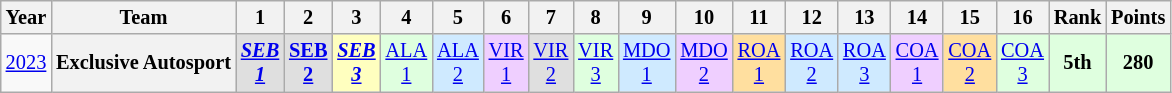<table class="wikitable" style="text-align:center; font-size:85%">
<tr>
<th>Year</th>
<th>Team</th>
<th>1</th>
<th>2</th>
<th>3</th>
<th>4</th>
<th>5</th>
<th>6</th>
<th>7</th>
<th>8</th>
<th>9</th>
<th>10</th>
<th>11</th>
<th>12</th>
<th>13</th>
<th>14</th>
<th>15</th>
<th>16</th>
<th>Rank</th>
<th>Points</th>
</tr>
<tr>
<td><a href='#'>2023</a></td>
<th nowrap>Exclusive Autosport</th>
<td style="background:#DFDFDF;"><strong><em><a href='#'>SEB<br>1</a></em></strong><br></td>
<td style="background:#DFDFDF;"><strong><a href='#'>SEB<br>2</a></strong><br></td>
<td style="background:#FFFFBF;"><strong><em><a href='#'>SEB<br>3</a></em></strong><br></td>
<td style="background:#DFFFDF;"><a href='#'>ALA<br>1</a><br></td>
<td style="background:#CFEAFF;"><a href='#'>ALA<br>2</a><br></td>
<td style="background:#EFCFFF;"><a href='#'>VIR<br>1</a><br></td>
<td style="background:#DFDFDF;"><a href='#'>VIR<br>2</a><br></td>
<td style="background:#DFFFDF;"><a href='#'>VIR<br>3</a><br></td>
<td style="background:#CFEAFF;"><a href='#'>MDO<br>1</a><br></td>
<td style="background:#EFCFFF;"><a href='#'>MDO<br>2</a><br></td>
<td style="background:#FFDF9F;"><a href='#'>ROA<br>1</a><br></td>
<td style="background:#CFEAFF;"><a href='#'>ROA<br>2</a><br></td>
<td style="background:#CFEAFF;"><a href='#'>ROA<br>3</a><br></td>
<td style="background:#EFCFFF;"><a href='#'>COA<br>1</a><br></td>
<td style="background:#FFDF9F;"><a href='#'>COA<br>2</a><br></td>
<td style="background:#DFFFDF;"><a href='#'>COA<br>3</a><br></td>
<th style="background:#DFFFDF;">5th</th>
<th style="background:#DFFFDF;">280</th>
</tr>
</table>
